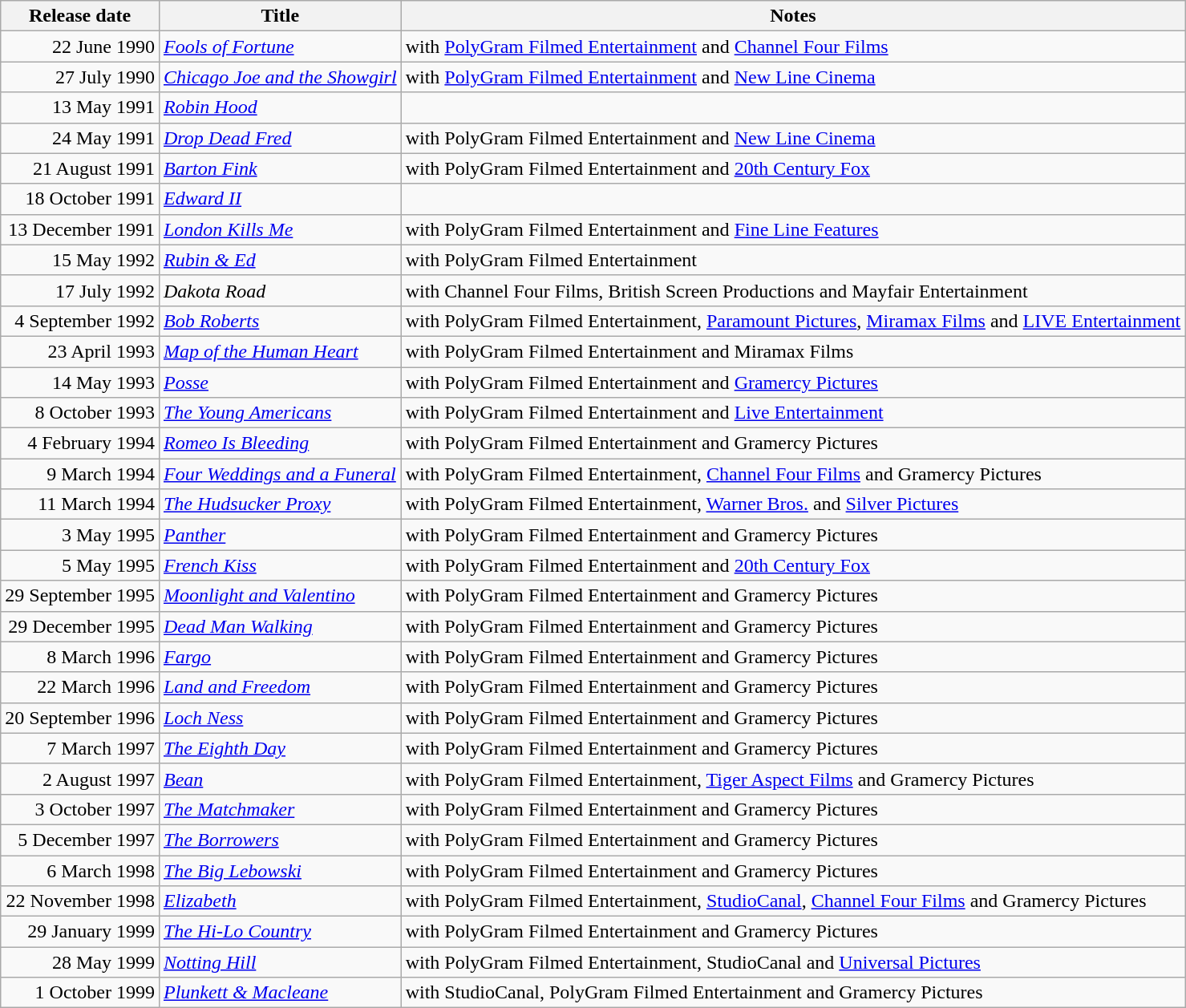<table class="wikitable sortable">
<tr>
<th>Release date</th>
<th>Title</th>
<th>Notes</th>
</tr>
<tr>
<td align=right>22 June 1990</td>
<td><em><a href='#'>Fools of Fortune</a></em></td>
<td>with <a href='#'>PolyGram Filmed Entertainment</a> and <a href='#'>Channel Four Films</a></td>
</tr>
<tr>
<td align=right>27 July 1990</td>
<td><em><a href='#'>Chicago Joe and the Showgirl</a></em></td>
<td>with <a href='#'>PolyGram Filmed Entertainment</a> and <a href='#'>New Line Cinema</a></td>
</tr>
<tr>
<td align=right>13 May 1991</td>
<td><em><a href='#'>Robin Hood</a></em></td>
<td></td>
</tr>
<tr>
<td align=right>24 May 1991</td>
<td><em><a href='#'>Drop Dead Fred</a></em></td>
<td>with PolyGram Filmed Entertainment and <a href='#'>New Line Cinema</a></td>
</tr>
<tr>
<td align=right>21 August 1991</td>
<td><em><a href='#'>Barton Fink</a></em></td>
<td>with PolyGram Filmed Entertainment and <a href='#'>20th Century Fox</a></td>
</tr>
<tr>
<td align=right>18 October 1991</td>
<td><em><a href='#'>Edward II</a></em></td>
<td></td>
</tr>
<tr>
<td align=right>13 December 1991</td>
<td><em><a href='#'>London Kills Me</a></em></td>
<td>with PolyGram Filmed Entertainment and <a href='#'>Fine Line Features</a></td>
</tr>
<tr>
<td align=right>15 May 1992</td>
<td><em><a href='#'>Rubin & Ed</a></em></td>
<td>with PolyGram Filmed Entertainment</td>
</tr>
<tr>
<td align=right>17 July 1992</td>
<td><em>Dakota Road</em></td>
<td>with Channel Four Films, British Screen Productions and Mayfair Entertainment</td>
</tr>
<tr>
<td align=right>4 September 1992</td>
<td><em><a href='#'>Bob Roberts</a></em></td>
<td>with PolyGram Filmed Entertainment, <a href='#'>Paramount Pictures</a>, <a href='#'>Miramax Films</a> and <a href='#'>LIVE Entertainment</a></td>
</tr>
<tr>
<td align=right>23 April 1993</td>
<td><em><a href='#'>Map of the Human Heart</a></em></td>
<td>with PolyGram Filmed Entertainment and Miramax Films</td>
</tr>
<tr>
<td align=right>14 May 1993</td>
<td><em><a href='#'>Posse</a></em></td>
<td>with PolyGram Filmed Entertainment and <a href='#'>Gramercy Pictures</a></td>
</tr>
<tr>
<td align=right>8 October 1993</td>
<td><em><a href='#'>The Young Americans</a></em></td>
<td>with PolyGram Filmed Entertainment and <a href='#'>Live Entertainment</a></td>
</tr>
<tr>
<td align=right>4 February 1994</td>
<td><em><a href='#'>Romeo Is Bleeding</a></em></td>
<td>with PolyGram Filmed Entertainment and Gramercy Pictures</td>
</tr>
<tr>
<td align=right>9 March 1994</td>
<td><em><a href='#'>Four Weddings and a Funeral</a></em></td>
<td>with PolyGram Filmed Entertainment, <a href='#'>Channel Four Films</a> and Gramercy Pictures</td>
</tr>
<tr>
<td align=right>11 March 1994</td>
<td><em><a href='#'>The Hudsucker Proxy</a></em></td>
<td>with PolyGram Filmed Entertainment, <a href='#'>Warner Bros.</a> and <a href='#'>Silver Pictures</a></td>
</tr>
<tr>
<td align=right>3 May 1995</td>
<td><em><a href='#'>Panther</a></em></td>
<td>with PolyGram Filmed Entertainment and Gramercy Pictures</td>
</tr>
<tr>
<td align=right>5 May 1995</td>
<td><em><a href='#'>French Kiss</a></em></td>
<td>with PolyGram Filmed Entertainment and <a href='#'>20th Century Fox</a></td>
</tr>
<tr>
<td align=right>29 September 1995</td>
<td><em><a href='#'>Moonlight and Valentino</a></em></td>
<td>with PolyGram Filmed Entertainment and Gramercy Pictures</td>
</tr>
<tr>
<td align=right>29 December 1995</td>
<td><em><a href='#'>Dead Man Walking</a></em></td>
<td>with PolyGram Filmed Entertainment and Gramercy Pictures</td>
</tr>
<tr>
<td align=right>8 March 1996</td>
<td><em><a href='#'>Fargo</a></em></td>
<td>with PolyGram Filmed Entertainment and Gramercy Pictures</td>
</tr>
<tr>
<td align=right>22 March 1996</td>
<td><em><a href='#'>Land and Freedom</a></em></td>
<td>with PolyGram Filmed Entertainment and Gramercy Pictures</td>
</tr>
<tr>
<td align=right>20 September 1996</td>
<td><em><a href='#'>Loch Ness</a></em></td>
<td>with PolyGram Filmed Entertainment and Gramercy Pictures</td>
</tr>
<tr>
<td align=right>7 March 1997</td>
<td><em><a href='#'>The Eighth Day</a></em></td>
<td>with PolyGram Filmed Entertainment and Gramercy Pictures</td>
</tr>
<tr>
<td align=right>2 August 1997</td>
<td><em><a href='#'>Bean</a></em></td>
<td>with PolyGram Filmed Entertainment, <a href='#'>Tiger Aspect Films</a> and Gramercy Pictures</td>
</tr>
<tr>
<td align=right>3 October 1997</td>
<td><em><a href='#'>The Matchmaker</a></em></td>
<td>with PolyGram Filmed Entertainment and Gramercy Pictures</td>
</tr>
<tr>
<td align=right>5 December 1997</td>
<td><em><a href='#'>The Borrowers</a></em></td>
<td>with PolyGram Filmed Entertainment and Gramercy Pictures</td>
</tr>
<tr>
<td align=right>6 March 1998</td>
<td><em><a href='#'>The Big Lebowski</a></em></td>
<td>with PolyGram Filmed Entertainment and Gramercy Pictures</td>
</tr>
<tr>
<td align=right>22 November 1998</td>
<td><em><a href='#'>Elizabeth</a></em></td>
<td>with PolyGram Filmed Entertainment, <a href='#'>StudioCanal</a>, <a href='#'>Channel Four Films</a> and Gramercy Pictures</td>
</tr>
<tr>
<td align=right>29 January 1999</td>
<td><em><a href='#'>The Hi-Lo Country</a></em></td>
<td>with PolyGram Filmed Entertainment and Gramercy Pictures</td>
</tr>
<tr>
<td align=right>28 May 1999</td>
<td><em><a href='#'>Notting Hill</a></em></td>
<td>with PolyGram Filmed Entertainment, StudioCanal and <a href='#'>Universal Pictures</a></td>
</tr>
<tr>
<td align=right>1 October 1999</td>
<td><em><a href='#'>Plunkett & Macleane</a></em></td>
<td>with StudioCanal, PolyGram Filmed Entertainment and Gramercy Pictures</td>
</tr>
</table>
